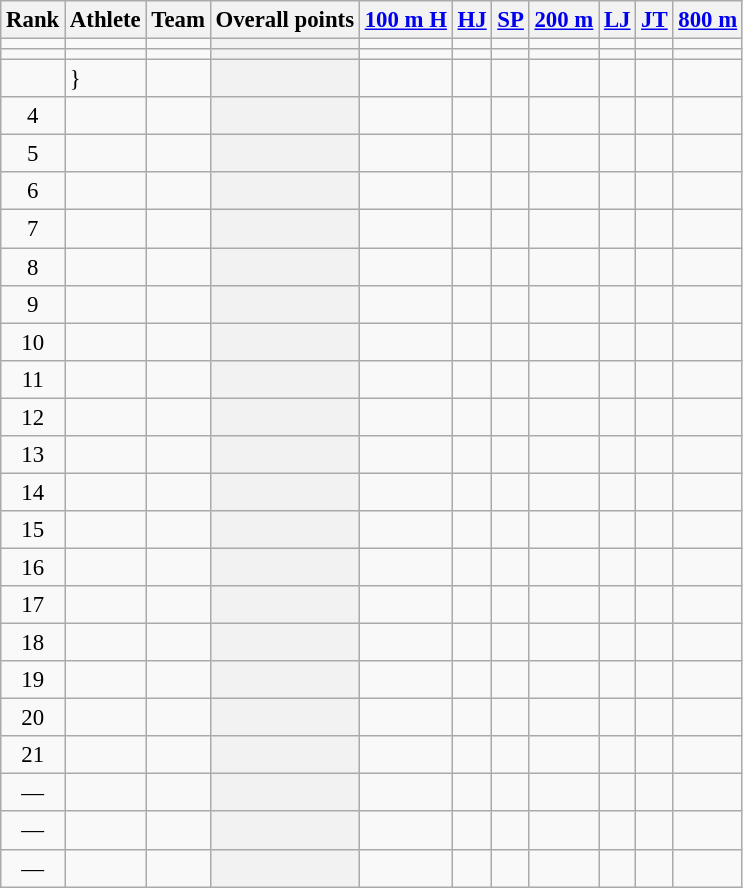<table class="wikitable sortable" style="font-size:95%; text-align:center">
<tr>
<th>Rank</th>
<th>Athlete</th>
<th>Team</th>
<th>Overall points</th>
<th><a href='#'>100 m H</a></th>
<th><a href='#'>HJ</a></th>
<th><a href='#'>SP</a></th>
<th><a href='#'>200 m</a></th>
<th><a href='#'>LJ</a></th>
<th><a href='#'>JT</a></th>
<th><a href='#'>800 m</a></th>
</tr>
<tr>
<td></td>
<td align=left></td>
<td></td>
<th></th>
<td></td>
<td></td>
<td></td>
<td></td>
<td></td>
<td></td>
<td></td>
</tr>
<tr>
<td></td>
<td align=left></td>
<td></td>
<th></th>
<td></td>
<td></td>
<td></td>
<td></td>
<td></td>
<td></td>
<td></td>
</tr>
<tr>
<td></td>
<td align=left>}</td>
<td></td>
<th></th>
<td></td>
<td></td>
<td></td>
<td></td>
<td></td>
<td></td>
<td></td>
</tr>
<tr>
<td>4</td>
<td align=left></td>
<td></td>
<th></th>
<td></td>
<td></td>
<td></td>
<td></td>
<td></td>
<td></td>
<td></td>
</tr>
<tr>
<td>5</td>
<td align=left></td>
<td></td>
<th></th>
<td></td>
<td></td>
<td></td>
<td></td>
<td></td>
<td></td>
<td></td>
</tr>
<tr>
<td>6</td>
<td align=left></td>
<td></td>
<th></th>
<td></td>
<td></td>
<td></td>
<td></td>
<td></td>
<td></td>
<td></td>
</tr>
<tr>
<td>7</td>
<td align=left></td>
<td></td>
<th></th>
<td></td>
<td></td>
<td></td>
<td></td>
<td></td>
<td></td>
<td></td>
</tr>
<tr>
<td>8</td>
<td align=left></td>
<td></td>
<th></th>
<td></td>
<td></td>
<td></td>
<td></td>
<td></td>
<td></td>
<td></td>
</tr>
<tr>
<td>9</td>
<td align=left></td>
<td></td>
<th></th>
<td></td>
<td></td>
<td></td>
<td></td>
<td></td>
<td></td>
<td></td>
</tr>
<tr>
<td>10</td>
<td align=left></td>
<td></td>
<th></th>
<td></td>
<td></td>
<td></td>
<td></td>
<td></td>
<td></td>
<td></td>
</tr>
<tr>
<td>11</td>
<td align=left></td>
<td></td>
<th></th>
<td></td>
<td></td>
<td></td>
<td></td>
<td></td>
<td></td>
<td></td>
</tr>
<tr>
<td>12</td>
<td align=left></td>
<td></td>
<th></th>
<td></td>
<td></td>
<td></td>
<td></td>
<td></td>
<td></td>
<td></td>
</tr>
<tr>
<td>13</td>
<td align=left></td>
<td></td>
<th></th>
<td></td>
<td></td>
<td></td>
<td></td>
<td></td>
<td></td>
<td></td>
</tr>
<tr>
<td>14</td>
<td align=left></td>
<td></td>
<th></th>
<td></td>
<td></td>
<td></td>
<td></td>
<td></td>
<td></td>
<td></td>
</tr>
<tr>
<td>15</td>
<td align=left></td>
<td></td>
<th></th>
<td></td>
<td></td>
<td></td>
<td></td>
<td></td>
<td></td>
<td></td>
</tr>
<tr>
<td>16</td>
<td align=left></td>
<td></td>
<th></th>
<td></td>
<td></td>
<td></td>
<td></td>
<td></td>
<td></td>
<td></td>
</tr>
<tr>
<td>17</td>
<td align=left></td>
<td></td>
<th></th>
<td></td>
<td></td>
<td></td>
<td></td>
<td></td>
<td></td>
<td></td>
</tr>
<tr>
<td>18</td>
<td align=left></td>
<td></td>
<th></th>
<td></td>
<td></td>
<td></td>
<td></td>
<td></td>
<td></td>
<td></td>
</tr>
<tr>
<td>19</td>
<td align=left></td>
<td></td>
<th></th>
<td></td>
<td></td>
<td></td>
<td></td>
<td></td>
<td></td>
<td></td>
</tr>
<tr>
<td>20</td>
<td align=left></td>
<td></td>
<th></th>
<td></td>
<td></td>
<td></td>
<td></td>
<td></td>
<td></td>
<td></td>
</tr>
<tr>
<td>21</td>
<td align=left></td>
<td></td>
<th></th>
<td></td>
<td></td>
<td></td>
<td></td>
<td></td>
<td></td>
<td></td>
</tr>
<tr>
<td data-sort-value=22>—</td>
<td align=left></td>
<td></td>
<th></th>
<td></td>
<td></td>
<td></td>
<td></td>
<td></td>
<td></td>
<td></td>
</tr>
<tr>
<td data-sort-value=22>—</td>
<td align=left></td>
<td></td>
<th></th>
<td></td>
<td></td>
<td></td>
<td></td>
<td></td>
<td></td>
<td></td>
</tr>
<tr>
<td data-sort-value=22>—</td>
<td align=left></td>
<td></td>
<th></th>
<td></td>
<td></td>
<td></td>
<td></td>
<td></td>
<td></td>
<td></td>
</tr>
</table>
